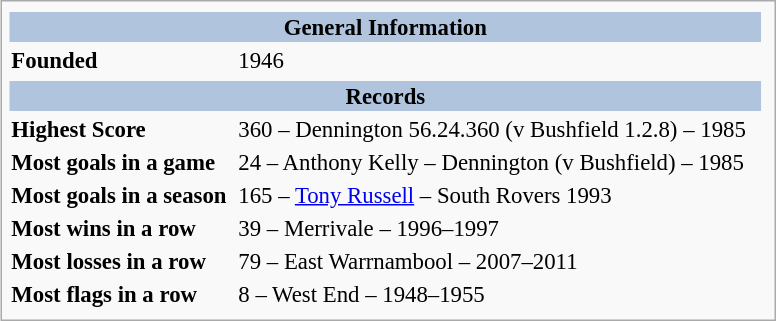<table class="infobox" style="width: 34em; font-size: 95%;">
<tr>
</tr>
<tr>
<th colspan="2" bgcolor="#b0c4de"><strong>General Information</strong></th>
</tr>
<tr style="vertical-align: top;">
<td><strong>Founded</strong></td>
<td>1946</td>
</tr>
<tr style="vertical-align: top;">
</tr>
<tr>
<th colspan="2" bgcolor="#b0c4de"><strong>Records</strong></th>
</tr>
<tr style="vertical-align: top;">
<td><strong>Highest Score</strong></td>
<td>360 – Dennington 56.24.360 (v Bushfield 1.2.8) – 1985</td>
</tr>
<tr>
<td><strong>Most goals in a game</strong></td>
<td>24 – Anthony Kelly – Dennington (v Bushfield) – 1985</td>
</tr>
<tr>
<td><strong>Most goals in a season</strong></td>
<td>165 – <a href='#'>Tony Russell</a> – South Rovers 1993</td>
</tr>
<tr>
<td><strong>Most wins in a row</strong></td>
<td>39 – Merrivale – 1996–1997</td>
<td></td>
</tr>
<tr>
<td><strong>Most losses in a row</strong></td>
<td>79 – East Warrnambool – 2007–2011</td>
</tr>
<tr>
<td><strong>Most flags in a row</strong></td>
<td>8 – West End – 1948–1955</td>
</tr>
<tr style="vertical-align: top;"jnh>
</tr>
</table>
